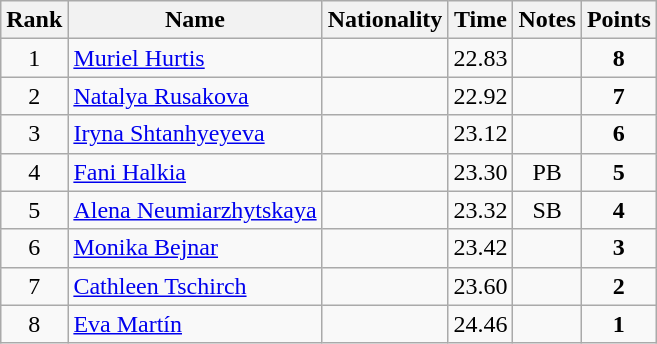<table class="wikitable sortable" style="text-align:center">
<tr>
<th>Rank</th>
<th>Name</th>
<th>Nationality</th>
<th>Time</th>
<th>Notes</th>
<th>Points</th>
</tr>
<tr>
<td>1</td>
<td align=left><a href='#'>Muriel Hurtis</a></td>
<td align=left></td>
<td>22.83</td>
<td></td>
<td><strong>8</strong></td>
</tr>
<tr>
<td>2</td>
<td align=left><a href='#'>Natalya Rusakova</a></td>
<td align=left></td>
<td>22.92</td>
<td></td>
<td><strong>7</strong></td>
</tr>
<tr>
<td>3</td>
<td align=left><a href='#'>Iryna Shtanhyeyeva</a></td>
<td align=left></td>
<td>23.12</td>
<td></td>
<td><strong>6</strong></td>
</tr>
<tr>
<td>4</td>
<td align=left><a href='#'>Fani Halkia</a></td>
<td align=left></td>
<td>23.30</td>
<td>PB</td>
<td><strong>5</strong></td>
</tr>
<tr>
<td>5</td>
<td align=left><a href='#'>Alena Neumiarzhytskaya</a></td>
<td align=left></td>
<td>23.32</td>
<td>SB</td>
<td><strong>4</strong></td>
</tr>
<tr>
<td>6</td>
<td align=left><a href='#'>Monika Bejnar</a></td>
<td align=left></td>
<td>23.42</td>
<td></td>
<td><strong>3</strong></td>
</tr>
<tr>
<td>7</td>
<td align=left><a href='#'>Cathleen Tschirch</a></td>
<td align=left></td>
<td>23.60</td>
<td></td>
<td><strong>2</strong></td>
</tr>
<tr>
<td>8</td>
<td align=left><a href='#'>Eva Martín</a></td>
<td align=left></td>
<td>24.46</td>
<td></td>
<td><strong>1</strong></td>
</tr>
</table>
